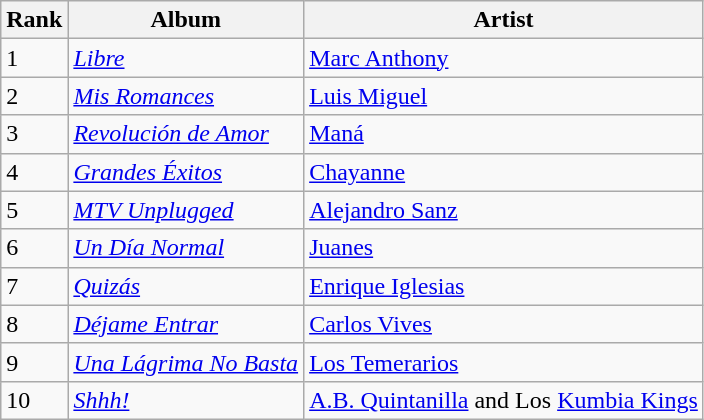<table class="wikitable sortable">
<tr>
<th>Rank</th>
<th>Album</th>
<th>Artist</th>
</tr>
<tr>
<td>1</td>
<td><em><a href='#'>Libre</a></em></td>
<td><a href='#'>Marc Anthony</a></td>
</tr>
<tr>
<td>2</td>
<td><em><a href='#'>Mis Romances</a></em></td>
<td><a href='#'>Luis Miguel</a></td>
</tr>
<tr>
<td>3</td>
<td><em><a href='#'>Revolución de Amor</a></em></td>
<td><a href='#'>Maná</a></td>
</tr>
<tr>
<td>4</td>
<td><em><a href='#'>Grandes Éxitos</a></em></td>
<td><a href='#'>Chayanne</a></td>
</tr>
<tr>
<td>5</td>
<td><em><a href='#'>MTV Unplugged</a></em></td>
<td><a href='#'>Alejandro Sanz</a></td>
</tr>
<tr>
<td>6</td>
<td><em><a href='#'>Un Día Normal</a></em></td>
<td><a href='#'>Juanes</a></td>
</tr>
<tr>
<td>7</td>
<td><em><a href='#'>Quizás</a></em></td>
<td><a href='#'>Enrique Iglesias</a></td>
</tr>
<tr>
<td>8</td>
<td><em><a href='#'>Déjame Entrar</a></em></td>
<td><a href='#'>Carlos Vives</a></td>
</tr>
<tr>
<td>9</td>
<td><em><a href='#'>Una Lágrima No Basta</a></em></td>
<td><a href='#'>Los Temerarios</a></td>
</tr>
<tr>
<td>10</td>
<td><em><a href='#'>Shhh!</a></em></td>
<td><a href='#'>A.B. Quintanilla</a> and Los <a href='#'>Kumbia Kings</a></td>
</tr>
</table>
